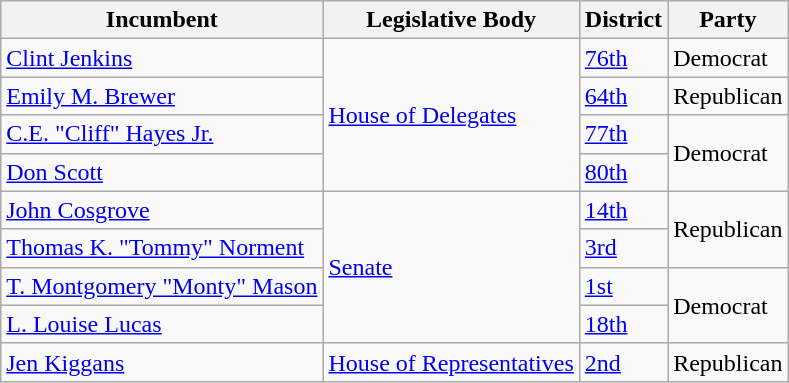<table class="wikitable">
<tr>
<th>Incumbent</th>
<th>Legislative Body</th>
<th>District</th>
<th>Party</th>
</tr>
<tr>
<td><a href='#'>Clint Jenkins</a></td>
<td rowspan="4"><a href='#'>House of Delegates</a></td>
<td><a href='#'>76th</a></td>
<td rowspan="1" >Democrat</td>
</tr>
<tr>
<td><a href='#'>Emily M. Brewer</a></td>
<td><a href='#'>64th</a></td>
<td rowspan="1" >Republican</td>
</tr>
<tr>
<td><a href='#'>C.E. "Cliff" Hayes Jr.</a></td>
<td><a href='#'>77th</a></td>
<td rowspan="2" >Democrat</td>
</tr>
<tr>
<td><a href='#'>Don Scott</a></td>
<td><a href='#'>80th</a></td>
</tr>
<tr>
<td><a href='#'>John Cosgrove</a></td>
<td rowspan="4"><a href='#'>Senate</a></td>
<td><a href='#'>14th</a></td>
<td rowspan="2" >Republican</td>
</tr>
<tr>
<td><a href='#'>Thomas K. "Tommy" Norment</a></td>
<td><a href='#'>3rd</a></td>
</tr>
<tr>
<td><a href='#'>T. Montgomery "Monty" Mason</a></td>
<td><a href='#'>1st</a></td>
<td rowspan="2" >Democrat</td>
</tr>
<tr>
<td><a href='#'>L. Louise Lucas</a></td>
<td><a href='#'>18th</a></td>
</tr>
<tr>
<td><a href='#'>Jen Kiggans</a></td>
<td rowspan="4"><a href='#'>House of Representatives</a></td>
<td><a href='#'>2nd</a></td>
<td rowspan="2" >Republican</td>
</tr>
</table>
